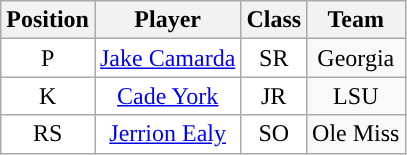<table class="wikitable sortable">
<tr>
<th>Position</th>
<th>Player</th>
<th>Class</th>
<th>Team</th>
</tr>
<tr style="text-align:center;">
<td style="background:white">P</td>
<td style="background:white"><a href='#'>Jake Camarda</a></td>
<td style="background:white">SR</td>
<td>Georgia</td>
</tr>
<tr style="text-align:center;">
<td style="background:white">K</td>
<td style="background:white"><a href='#'>Cade York</a></td>
<td style="background:white">JR</td>
<td>LSU</td>
</tr>
<tr style="text-align:center;">
<td style="background:white">RS</td>
<td style="background:white"><a href='#'>Jerrion Ealy</a></td>
<td style="background:white">SO</td>
<td>Ole Miss</td>
</tr>
</table>
